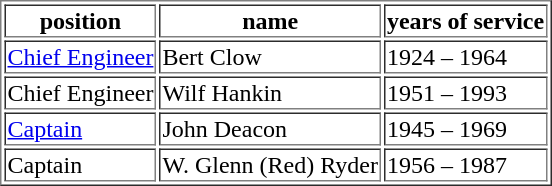<table border="1" class="sortable">
<tr>
<th>position</th>
<th>name</th>
<th>years of service</th>
</tr>
<tr>
<td><a href='#'>Chief Engineer</a></td>
<td>Bert Clow</td>
<td>1924 – 1964</td>
</tr>
<tr>
<td>Chief Engineer</td>
<td>Wilf Hankin</td>
<td>1951 – 1993</td>
</tr>
<tr>
<td><a href='#'>Captain</a></td>
<td>John Deacon</td>
<td>1945 – 1969</td>
</tr>
<tr>
<td>Captain</td>
<td>W. Glenn (Red) Ryder</td>
<td>1956 – 1987</td>
</tr>
</table>
